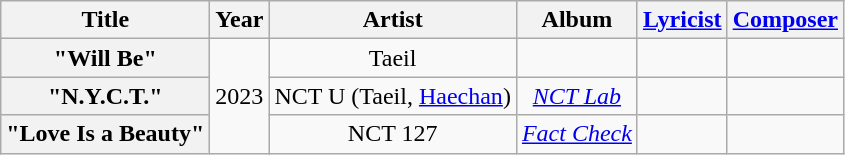<table class="wikitable plainrowheaders" style="text-align:center">
<tr>
<th scope="col">Title</th>
<th scope="col">Year</th>
<th scope="col">Artist</th>
<th scope="col">Album</th>
<th scope="col"><a href='#'>Lyricist</a></th>
<th scope="col"><a href='#'>Composer</a></th>
</tr>
<tr>
<th scope="row">"Will Be"</th>
<td rowspan="3">2023</td>
<td>Taeil</td>
<td></td>
<td></td>
<td></td>
</tr>
<tr>
<th scope="row">"N.Y.C.T."</th>
<td>NCT U (Taeil, <a href='#'>Haechan</a>)</td>
<td><em><a href='#'>NCT Lab</a></em></td>
<td></td>
<td></td>
</tr>
<tr>
<th scope="row">"Love Is a Beauty"</th>
<td>NCT 127</td>
<td><em><a href='#'>Fact Check</a></em></td>
<td></td>
<td></td>
</tr>
</table>
